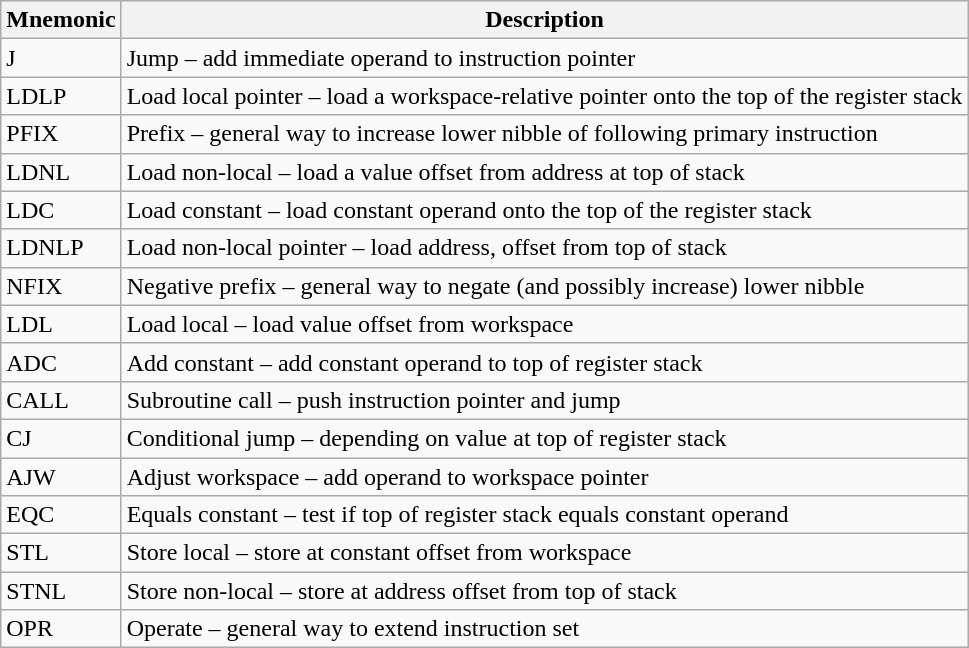<table class="wikitable">
<tr>
<th>Mnemonic</th>
<th>Description</th>
</tr>
<tr>
<td>J</td>
<td>Jump – add immediate operand to instruction pointer</td>
</tr>
<tr>
<td>LDLP</td>
<td>Load local pointer – load a workspace-relative pointer onto the top of the register stack</td>
</tr>
<tr>
<td>PFIX</td>
<td>Prefix – general way to increase lower nibble of following primary instruction</td>
</tr>
<tr>
<td>LDNL</td>
<td>Load non-local – load a value offset from address at top of stack</td>
</tr>
<tr>
<td>LDC</td>
<td>Load constant – load constant operand onto the top of the register stack</td>
</tr>
<tr>
<td>LDNLP</td>
<td>Load non-local pointer – load address, offset from top of stack</td>
</tr>
<tr>
<td>NFIX</td>
<td>Negative prefix – general way to negate (and possibly increase) lower nibble</td>
</tr>
<tr>
<td>LDL</td>
<td>Load local – load value offset from workspace</td>
</tr>
<tr>
<td>ADC</td>
<td>Add constant – add constant operand to top of register stack</td>
</tr>
<tr>
<td>CALL</td>
<td>Subroutine call – push instruction pointer and jump</td>
</tr>
<tr>
<td>CJ</td>
<td>Conditional jump – depending on value at top of register stack</td>
</tr>
<tr>
<td>AJW</td>
<td>Adjust workspace – add operand to workspace pointer</td>
</tr>
<tr>
<td>EQC</td>
<td>Equals constant – test if top of register stack equals constant operand</td>
</tr>
<tr>
<td>STL</td>
<td>Store local – store at constant offset from workspace</td>
</tr>
<tr>
<td>STNL</td>
<td>Store non-local – store at address offset from top of stack</td>
</tr>
<tr>
<td>OPR</td>
<td>Operate – general way to extend instruction set</td>
</tr>
</table>
